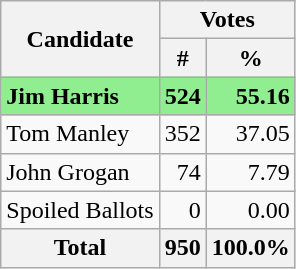<table class="wikitable">
<tr>
<th rowspan=2>Candidate</th>
<th colspan=2>Votes</th>
</tr>
<tr>
<th>#</th>
<th>%</th>
</tr>
<tr style="background:lightgreen;">
<td><strong>Jim Harris</strong></td>
<td align=right><strong>524</strong></td>
<td align=right><strong>55.16</strong></td>
</tr>
<tr>
<td>Tom Manley</td>
<td align=right>352</td>
<td align=right>37.05</td>
</tr>
<tr>
<td>John Grogan</td>
<td align=right>74</td>
<td align=right>7.79</td>
</tr>
<tr>
<td>Spoiled Ballots</td>
<td align=right>0</td>
<td align=right>0.00</td>
</tr>
<tr>
<th>Total</th>
<th align=right>950</th>
<th align=right>100.0%</th>
</tr>
</table>
